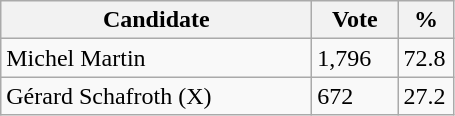<table class="wikitable">
<tr>
<th bgcolor="#DDDDFF" width="200px">Candidate</th>
<th bgcolor="#DDDDFF" width="50px">Vote</th>
<th bgcolor="#DDDDFF" width="30px">%</th>
</tr>
<tr>
<td>Michel Martin</td>
<td>1,796</td>
<td>72.8</td>
</tr>
<tr>
<td>Gérard Schafroth (X)</td>
<td>672</td>
<td>27.2</td>
</tr>
</table>
